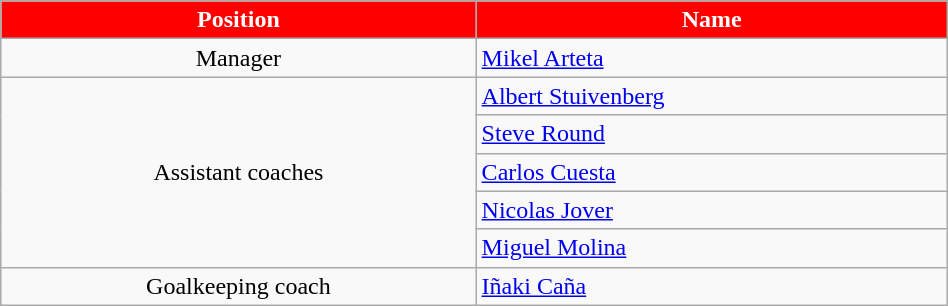<table class="wikitable" style="text-align:center; width:50%;">
<tr>
<th style="background:#FF0000; color:white;">Position</th>
<th style="background:#FF0000; color:white;">Name</th>
</tr>
<tr>
<td>Manager</td>
<td align="left"> <a href='#'>Mikel Arteta</a></td>
</tr>
<tr>
<td rowspan="5">Assistant coaches</td>
<td align="left"> <a href='#'>Albert Stuivenberg</a></td>
</tr>
<tr>
<td align="left"> <a href='#'>Steve Round</a></td>
</tr>
<tr>
<td align="left"> <a href='#'>Carlos Cuesta</a></td>
</tr>
<tr>
<td align="left"> <a href='#'>Nicolas Jover</a></td>
</tr>
<tr>
<td align="left"> <a href='#'>Miguel Molina</a></td>
</tr>
<tr>
<td>Goalkeeping coach</td>
<td align="left"> <a href='#'>Iñaki Caña</a></td>
</tr>
</table>
